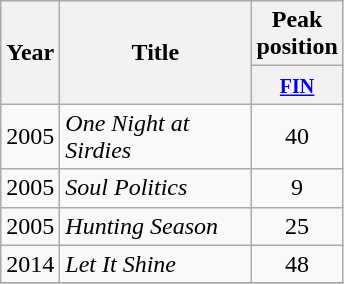<table class="wikitable">
<tr>
<th align="center" rowspan="2">Year</th>
<th align="center" rowspan="2" width="120">Title</th>
<th align="center" colspan="1">Peak position</th>
</tr>
<tr>
<th width="20"><small><a href='#'>FIN</a></small><br></th>
</tr>
<tr>
<td align="center">2005</td>
<td><em>One Night at Sirdies</em></td>
<td align="center">40</td>
</tr>
<tr>
<td align="center">2005</td>
<td><em>Soul Politics</em></td>
<td align="center">9</td>
</tr>
<tr>
<td align="center">2005</td>
<td><em>Hunting Season</em></td>
<td align="center">25</td>
</tr>
<tr>
<td align="center">2014</td>
<td><em>Let It Shine</em></td>
<td align="center">48</td>
</tr>
<tr>
</tr>
</table>
